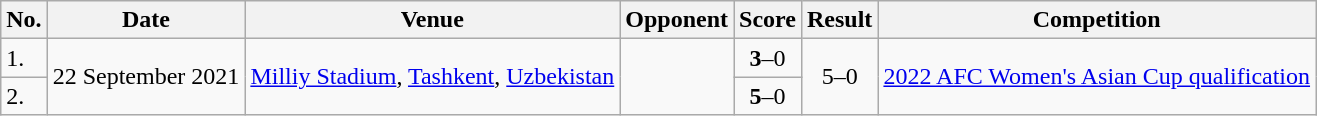<table class="wikitable">
<tr>
<th>No.</th>
<th>Date</th>
<th>Venue</th>
<th>Opponent</th>
<th>Score</th>
<th>Result</th>
<th>Competition</th>
</tr>
<tr>
<td>1.</td>
<td rowspan="2">22 September 2021</td>
<td rowspan="2"><a href='#'>Milliy Stadium</a>, <a href='#'>Tashkent</a>, <a href='#'>Uzbekistan</a></td>
<td rowspan="2"></td>
<td align=center><strong>3</strong>–0</td>
<td rowspan="2" align=center>5–0</td>
<td rowspan="2"><a href='#'>2022 AFC Women's Asian Cup qualification</a></td>
</tr>
<tr>
<td>2.</td>
<td align=center><strong>5</strong>–0</td>
</tr>
</table>
